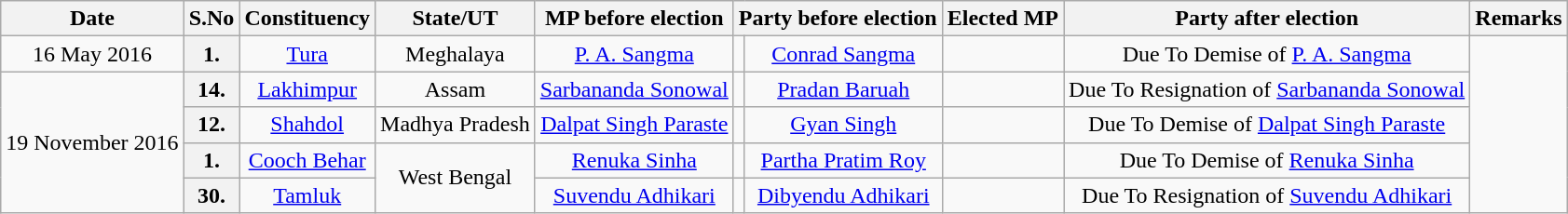<table class="wikitable sortable" style="text-align:center;">
<tr>
<th>Date</th>
<th>S.No</th>
<th>Constituency</th>
<th>State/UT</th>
<th>MP before election</th>
<th colspan="2">Party before election</th>
<th>Elected MP</th>
<th colspan="2">Party after election</th>
<th>Remarks</th>
</tr>
<tr>
<td>16 May 2016</td>
<th>1.</th>
<td><a href='#'>Tura</a></td>
<td>Meghalaya</td>
<td><a href='#'>P. A. Sangma</a></td>
<td></td>
<td><a href='#'>Conrad Sangma</a></td>
<td></td>
<td>Due To Demise of <a href='#'>P. A. Sangma</a></td>
</tr>
<tr>
<td Rowspan=4>19 November 2016</td>
<th>14.</th>
<td><a href='#'>Lakhimpur</a></td>
<td>Assam</td>
<td><a href='#'>Sarbananda Sonowal</a></td>
<td></td>
<td><a href='#'>Pradan Baruah</a></td>
<td></td>
<td>Due To Resignation of <a href='#'>Sarbananda Sonowal</a></td>
</tr>
<tr>
<th>12.</th>
<td><a href='#'>Shahdol</a></td>
<td>Madhya Pradesh</td>
<td><a href='#'>Dalpat Singh Paraste</a></td>
<td></td>
<td><a href='#'>Gyan Singh</a></td>
<td></td>
<td>Due To Demise of <a href='#'>Dalpat Singh Paraste</a></td>
</tr>
<tr>
<th>1.</th>
<td><a href='#'>Cooch Behar</a></td>
<td Rowspan=2>West Bengal</td>
<td><a href='#'>Renuka Sinha</a></td>
<td></td>
<td><a href='#'>Partha Pratim Roy</a></td>
<td></td>
<td>Due To Demise of <a href='#'>Renuka Sinha</a></td>
</tr>
<tr>
<th>30.</th>
<td><a href='#'>Tamluk</a></td>
<td><a href='#'>Suvendu Adhikari</a></td>
<td></td>
<td><a href='#'>Dibyendu Adhikari</a></td>
<td></td>
<td>Due To Resignation of <a href='#'>Suvendu Adhikari</a></td>
</tr>
</table>
